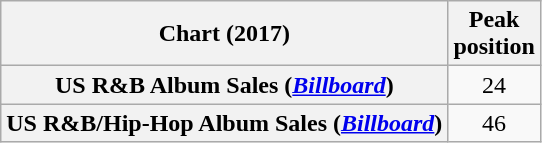<table class="wikitable sortable plainrowheaders" style="text-align:center">
<tr>
<th scope="col">Chart (2017)</th>
<th scope="col">Peak<br>position</th>
</tr>
<tr>
<th scope="row">US R&B Album Sales (<em><a href='#'>Billboard</a></em>)</th>
<td align="center">24</td>
</tr>
<tr>
<th scope="row">US R&B/Hip-Hop Album Sales (<em><a href='#'>Billboard</a></em>)</th>
<td align="center">46</td>
</tr>
</table>
